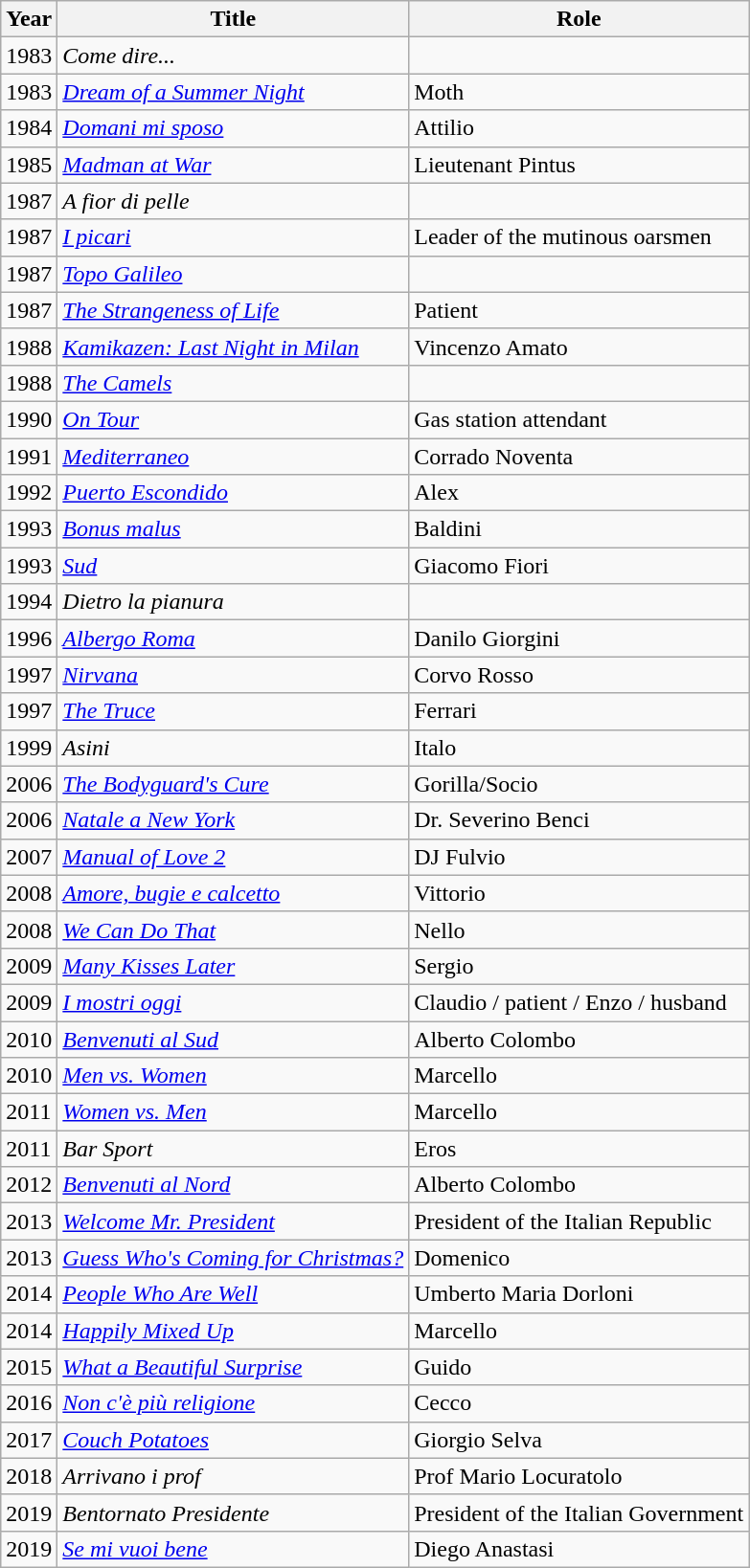<table class="wikitable sortable">
<tr>
<th>Year</th>
<th>Title</th>
<th>Role</th>
</tr>
<tr>
<td>1983</td>
<td><em>Come dire...</em></td>
<td></td>
</tr>
<tr>
<td>1983</td>
<td><em><a href='#'>Dream of a Summer Night</a></em></td>
<td>Moth</td>
</tr>
<tr>
<td>1984</td>
<td><em><a href='#'>Domani mi sposo</a></em></td>
<td>Attilio</td>
</tr>
<tr>
<td>1985</td>
<td><em><a href='#'>Madman at War</a></em></td>
<td>Lieutenant Pintus</td>
</tr>
<tr>
<td>1987</td>
<td><em>A fior di pelle</em></td>
<td></td>
</tr>
<tr>
<td>1987</td>
<td><em><a href='#'>I picari</a></em></td>
<td>Leader of the mutinous oarsmen</td>
</tr>
<tr>
<td>1987</td>
<td><em><a href='#'>Topo Galileo</a></em></td>
<td></td>
</tr>
<tr>
<td>1987</td>
<td><em><a href='#'>The Strangeness of Life</a></em></td>
<td>Patient</td>
</tr>
<tr>
<td>1988</td>
<td><em><a href='#'>Kamikazen: Last Night in Milan</a></em></td>
<td>Vincenzo Amato</td>
</tr>
<tr>
<td>1988</td>
<td><em><a href='#'>The Camels</a></em></td>
<td></td>
</tr>
<tr>
<td>1990</td>
<td><em><a href='#'>On Tour</a></em></td>
<td>Gas station attendant</td>
</tr>
<tr>
<td>1991</td>
<td><em><a href='#'>Mediterraneo</a></em></td>
<td>Corrado Noventa</td>
</tr>
<tr>
<td>1992</td>
<td><em><a href='#'>Puerto Escondido</a></em></td>
<td>Alex</td>
</tr>
<tr>
<td>1993</td>
<td><em><a href='#'>Bonus malus</a></em></td>
<td>Baldini</td>
</tr>
<tr>
<td>1993</td>
<td><em><a href='#'>Sud</a></em></td>
<td>Giacomo Fiori</td>
</tr>
<tr>
<td>1994</td>
<td><em>Dietro la pianura</em></td>
<td></td>
</tr>
<tr>
<td>1996</td>
<td><em><a href='#'>Albergo Roma</a></em></td>
<td>Danilo Giorgini</td>
</tr>
<tr>
<td>1997</td>
<td><em><a href='#'>Nirvana</a></em></td>
<td>Corvo Rosso</td>
</tr>
<tr>
<td>1997</td>
<td><em><a href='#'>The Truce</a></em></td>
<td>Ferrari</td>
</tr>
<tr>
<td>1999</td>
<td><em>Asini</em></td>
<td>Italo</td>
</tr>
<tr>
<td>2006</td>
<td><em><a href='#'>The Bodyguard's Cure</a></em></td>
<td>Gorilla/Socio</td>
</tr>
<tr>
<td>2006</td>
<td><em><a href='#'>Natale a New York</a></em></td>
<td>Dr. Severino Benci</td>
</tr>
<tr>
<td>2007</td>
<td><em><a href='#'>Manual of Love 2</a></em></td>
<td>DJ Fulvio</td>
</tr>
<tr>
<td>2008</td>
<td><em><a href='#'>Amore, bugie e calcetto</a></em></td>
<td>Vittorio</td>
</tr>
<tr>
<td>2008</td>
<td><em><a href='#'>We Can Do That</a></em></td>
<td>Nello</td>
</tr>
<tr>
<td>2009</td>
<td><em><a href='#'>Many Kisses Later</a></em></td>
<td>Sergio</td>
</tr>
<tr>
<td>2009</td>
<td><em><a href='#'>I mostri oggi</a></em></td>
<td>Claudio / patient / Enzo / husband</td>
</tr>
<tr>
<td>2010</td>
<td><em><a href='#'>Benvenuti al Sud</a></em></td>
<td>Alberto Colombo</td>
</tr>
<tr>
<td>2010</td>
<td><em><a href='#'>Men vs. Women</a></em></td>
<td>Marcello</td>
</tr>
<tr>
<td>2011</td>
<td><em><a href='#'>Women vs. Men</a></em></td>
<td>Marcello</td>
</tr>
<tr>
<td>2011</td>
<td><em>Bar Sport</em></td>
<td>Eros</td>
</tr>
<tr>
<td>2012</td>
<td><em><a href='#'>Benvenuti al Nord</a></em></td>
<td>Alberto Colombo</td>
</tr>
<tr>
<td>2013</td>
<td><em><a href='#'>Welcome Mr. President</a></em></td>
<td>President of the Italian Republic</td>
</tr>
<tr>
<td>2013</td>
<td><em><a href='#'>Guess Who's Coming for Christmas?</a></em></td>
<td>Domenico</td>
</tr>
<tr>
<td>2014</td>
<td><em><a href='#'>People Who Are Well</a></em></td>
<td>Umberto Maria Dorloni</td>
</tr>
<tr>
<td>2014</td>
<td><em><a href='#'>Happily Mixed Up</a></em></td>
<td>Marcello</td>
</tr>
<tr>
<td>2015</td>
<td><em><a href='#'>What a Beautiful Surprise</a></em></td>
<td>Guido</td>
</tr>
<tr>
<td>2016</td>
<td><em><a href='#'>Non c'è più religione</a></em></td>
<td>Cecco</td>
</tr>
<tr>
<td>2017</td>
<td><em><a href='#'>Couch Potatoes</a></em></td>
<td>Giorgio Selva</td>
</tr>
<tr>
<td>2018</td>
<td><em>Arrivano i prof</em></td>
<td>Prof Mario Locuratolo</td>
</tr>
<tr>
<td>2019</td>
<td><em>Bentornato Presidente</em></td>
<td>President of the Italian Government</td>
</tr>
<tr>
<td>2019</td>
<td><em><a href='#'>Se mi vuoi bene</a></em></td>
<td>Diego Anastasi</td>
</tr>
</table>
